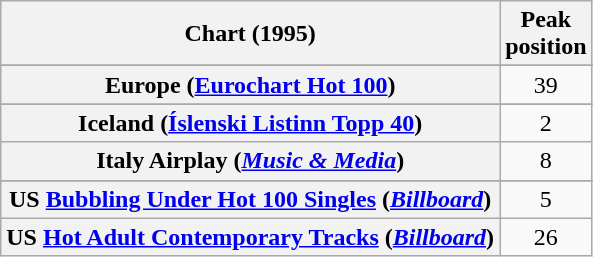<table class="wikitable sortable plainrowheaders" style="text-align:center">
<tr>
<th>Chart (1995)</th>
<th>Peak<br>position</th>
</tr>
<tr>
</tr>
<tr>
</tr>
<tr>
<th scope="row">Europe (<a href='#'>Eurochart Hot 100</a>)</th>
<td>39</td>
</tr>
<tr>
</tr>
<tr>
</tr>
<tr>
<th scope="row">Iceland (<a href='#'>Íslenski Listinn Topp 40</a>)</th>
<td>2</td>
</tr>
<tr>
<th scope="row">Italy Airplay (<em><a href='#'>Music & Media</a></em>)</th>
<td>8</td>
</tr>
<tr>
</tr>
<tr>
</tr>
<tr>
</tr>
<tr>
<th scope="row">US <a href='#'>Bubbling Under Hot 100 Singles</a> (<em><a href='#'>Billboard</a></em>)</th>
<td>5</td>
</tr>
<tr>
<th scope="row">US <a href='#'>Hot Adult Contemporary Tracks</a> (<em><a href='#'>Billboard</a></em>)</th>
<td>26</td>
</tr>
</table>
